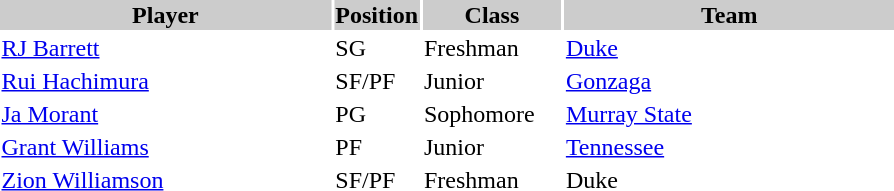<table style="width:600px" "border:'1' 'solid' 'gray'">
<tr>
<th style="background:#ccc; width:40%;">Player</th>
<th style="background:#ccc; width:4%;">Position</th>
<th style="background:#ccc; width:16%;">Class</th>
<th style="background:#ccc; width:40%;">Team</th>
</tr>
<tr>
<td><a href='#'>RJ Barrett</a></td>
<td>SG</td>
<td>Freshman</td>
<td><a href='#'>Duke</a></td>
</tr>
<tr>
<td><a href='#'>Rui Hachimura</a></td>
<td>SF/PF</td>
<td>Junior</td>
<td><a href='#'>Gonzaga</a></td>
</tr>
<tr>
<td><a href='#'>Ja Morant</a></td>
<td>PG</td>
<td>Sophomore</td>
<td><a href='#'>Murray State</a></td>
</tr>
<tr>
<td><a href='#'>Grant Williams</a></td>
<td>PF</td>
<td>Junior</td>
<td><a href='#'>Tennessee</a></td>
</tr>
<tr>
<td><a href='#'>Zion Williamson</a></td>
<td>SF/PF</td>
<td>Freshman</td>
<td>Duke</td>
</tr>
</table>
